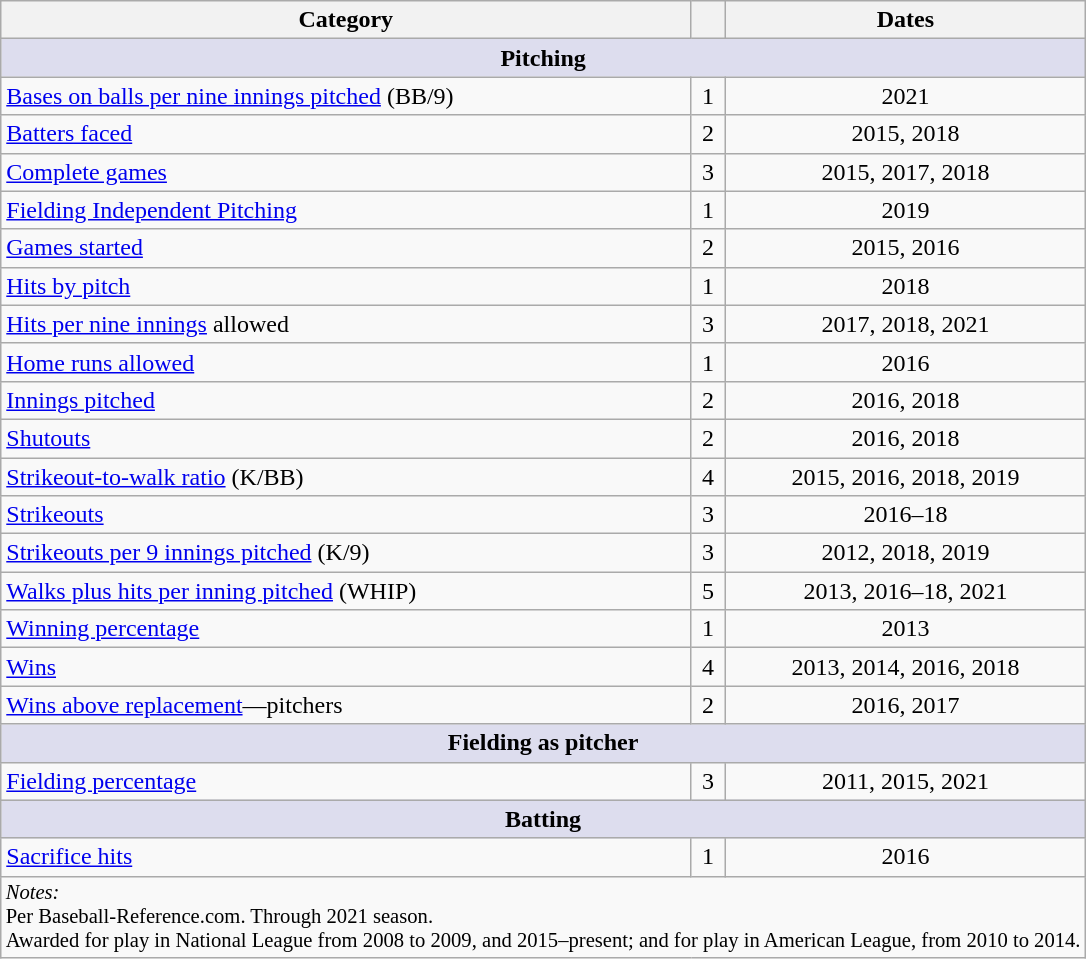<table class="wikitable">
<tr>
<th>Category</th>
<th></th>
<th>Dates</th>
</tr>
<tr>
<th style="background:#dde;" colspan="3">Pitching</th>
</tr>
<tr>
<td><a href='#'>Bases on balls per nine innings pitched</a> (BB/9)</td>
<td style="text-align:center;">1</td>
<td style="text-align:center;">2021</td>
</tr>
<tr>
<td><a href='#'>Batters faced</a></td>
<td style="text-align:center;">2</td>
<td style="text-align:center;">2015, 2018</td>
</tr>
<tr>
<td><a href='#'>Complete games</a></td>
<td style="text-align:center;">3</td>
<td style="text-align:center;">2015, 2017, 2018</td>
</tr>
<tr>
<td><a href='#'>Fielding Independent Pitching</a></td>
<td style="text-align:center;">1</td>
<td style="text-align:center;">2019</td>
</tr>
<tr>
<td><a href='#'>Games started</a></td>
<td style="text-align:center;">2</td>
<td style="text-align:center;">2015, 2016</td>
</tr>
<tr>
<td><a href='#'>Hits by pitch</a></td>
<td style="text-align:center;">1</td>
<td style="text-align:center;">2018</td>
</tr>
<tr>
<td><a href='#'>Hits per nine innings</a> allowed</td>
<td style="text-align:center;">3</td>
<td style="text-align:center;">2017, 2018, 2021</td>
</tr>
<tr>
<td><a href='#'>Home runs allowed</a></td>
<td style="text-align:center;">1</td>
<td style="text-align:center;">2016</td>
</tr>
<tr>
<td><a href='#'>Innings pitched</a></td>
<td style="text-align:center;">2</td>
<td style="text-align:center;">2016, 2018</td>
</tr>
<tr>
<td><a href='#'>Shutouts</a></td>
<td style="text-align:center;">2</td>
<td style="text-align:center;">2016, 2018</td>
</tr>
<tr>
<td><a href='#'>Strikeout-to-walk ratio</a> (K/BB)</td>
<td style="text-align:center;">4</td>
<td style="text-align:center;">2015, 2016, 2018, 2019</td>
</tr>
<tr>
<td><a href='#'>Strikeouts</a></td>
<td style="text-align:center;">3</td>
<td style="text-align:center;">2016–18</td>
</tr>
<tr>
<td><a href='#'>Strikeouts per 9 innings pitched</a> (K/9)</td>
<td style="text-align:center;">3</td>
<td style="text-align:center;">2012, 2018, 2019</td>
</tr>
<tr>
<td><a href='#'>Walks plus hits per inning pitched</a> (WHIP)</td>
<td style="text-align:center;">5</td>
<td style="text-align:center;">2013, 2016–18, 2021</td>
</tr>
<tr>
<td><a href='#'>Winning percentage</a></td>
<td style="text-align:center;">1</td>
<td style="text-align:center;">2013</td>
</tr>
<tr>
<td><a href='#'>Wins</a></td>
<td style="text-align:center;">4</td>
<td style="text-align:center;">2013, 2014, 2016, 2018</td>
</tr>
<tr>
<td><a href='#'>Wins above replacement</a>—pitchers</td>
<td style="text-align:center;">2</td>
<td style="text-align:center;">2016, 2017</td>
</tr>
<tr>
<th style="background:#dde;" colspan="3">Fielding as pitcher</th>
</tr>
<tr>
<td><a href='#'>Fielding percentage</a></td>
<td style="text-align:center;">3</td>
<td style="text-align:center;">2011, 2015, 2021</td>
</tr>
<tr>
<th style="background:#dde;" colspan="3">Batting</th>
</tr>
<tr>
<td><a href='#'>Sacrifice hits</a></td>
<td style="text-align:center;">1</td>
<td style="text-align:center;">2016</td>
</tr>
<tr>
<td colspan="3" style="font-size:86%"><em>Notes:</em><br> Per Baseball-Reference.com. Through 2021 season.<br>Awarded for play in National League from 2008 to 2009, and 2015–present; and for play in American League, from 2010 to 2014.</td>
</tr>
</table>
